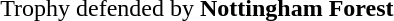<table width="100%">
<tr>
<td align="right">Trophy defended by <strong>Nottingham Forest</strong></td>
</tr>
</table>
